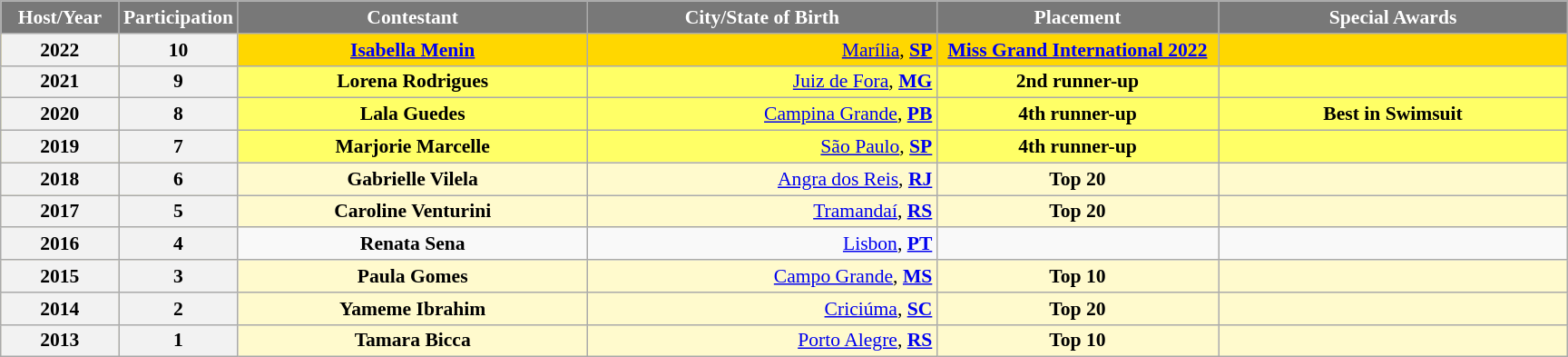<table class="wikitable sortable" style="font-size: 90%; text-align:center">
<tr>
<th width="80" style="background-color:#787878;color:#FFFFFF;">Host/Year</th>
<th width="80" style="background-color:#787878;color:#FFFFFF;">Participation</th>
<th width="250" style="background-color:#787878;color:#FFFFFF;">Contestant</th>
<th width="250" style="background-color:#787878;color:#FFFFFF;">City/State of Birth</th>
<th width="200" style="background-color:#787878;color:#FFFFFF;">Placement</th>
<th width="250" style="background-color:#787878;color:#FFFFFF;">Special Awards</th>
</tr>
<tr bgcolor="gold">
<th>2022</th>
<th>10</th>
<td><strong><a href='#'>Isabella Menin</a></strong></td>
<td align="right"><a href='#'>Marília</a>, <strong><a href='#'>SP</a></strong></td>
<td><strong><a href='#'>Miss Grand International 2022</a></strong></td>
<td></td>
</tr>
<tr bgcolor="FFFF66">
<th>2021</th>
<th>9</th>
<td><strong>Lorena Rodrigues</strong></td>
<td align="right"><a href='#'>Juiz de Fora</a>, <strong><a href='#'>MG</a></strong></td>
<td><strong>2nd runner-up</strong></td>
<td></td>
</tr>
<tr bgcolor="FFFF66">
<th>2020</th>
<th>8</th>
<td><strong>Lala Guedes</strong></td>
<td align="right"><a href='#'>Campina Grande</a>, <strong><a href='#'>PB</a></strong></td>
<td><strong>4th runner-up</strong></td>
<td><strong>Best in Swimsuit</strong></td>
</tr>
<tr bgcolor="FFFF66">
<th>2019</th>
<th>7</th>
<td><strong>Marjorie Marcelle</strong></td>
<td align="right"><a href='#'>São Paulo</a>, <strong><a href='#'>SP</a></strong></td>
<td><strong>4th runner-up</strong></td>
<td></td>
</tr>
<tr bgcolor="FFFACD">
<th>2018</th>
<th>6</th>
<td><strong>Gabrielle Vilela</strong></td>
<td align="right"><a href='#'>Angra dos Reis</a>, <strong><a href='#'>RJ</a></strong></td>
<td><strong>Top 20</strong></td>
<td></td>
</tr>
<tr bgcolor="FFFACD">
<th>2017</th>
<th>5</th>
<td><strong>Caroline Venturini</strong></td>
<td align="right"><a href='#'>Tramandaí</a>, <strong><a href='#'>RS</a></strong></td>
<td><strong>Top 20</strong></td>
<td></td>
</tr>
<tr>
<th>2016</th>
<th>4</th>
<td><strong>Renata Sena</strong></td>
<td align="right"><a href='#'>Lisbon</a>, <strong><a href='#'>PT</a></strong></td>
<td></td>
<td></td>
</tr>
<tr bgcolor="FFFACD">
<th>2015</th>
<th>3</th>
<td><strong>Paula Gomes</strong></td>
<td align="right"><a href='#'>Campo Grande</a>, <strong><a href='#'>MS</a></strong></td>
<td><strong>Top 10</strong></td>
<td></td>
</tr>
<tr bgcolor="FFFACD">
<th>2014</th>
<th>2</th>
<td><strong>Yameme Ibrahim</strong></td>
<td align="right"><a href='#'>Criciúma</a>, <strong><a href='#'>SC</a></strong></td>
<td><strong>Top 20</strong></td>
<td></td>
</tr>
<tr bgcolor="FFFACD">
<th>2013</th>
<th>1</th>
<td><strong>Tamara Bicca</strong></td>
<td align="right"><a href='#'>Porto Alegre</a>, <strong><a href='#'>RS</a></strong></td>
<td><strong>Top 10</strong></td>
<td></td>
</tr>
</table>
